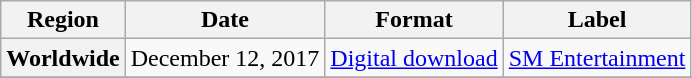<table class="wikitable plainrowheaders">
<tr>
<th>Region</th>
<th>Date</th>
<th>Format</th>
<th>Label</th>
</tr>
<tr>
<th scope=row>Worldwide</th>
<td>December 12, 2017</td>
<td><a href='#'>Digital download</a></td>
<td><a href='#'>SM Entertainment</a></td>
</tr>
<tr>
</tr>
</table>
